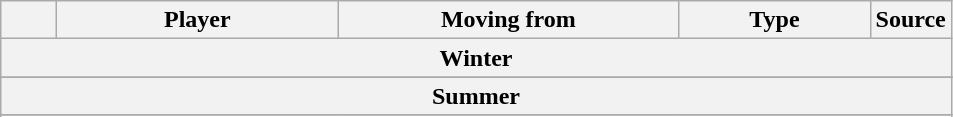<table class="wikitable sortable">
<tr>
<th style="width:30px;"></th>
<th style="width:180px;">Player</th>
<th style="width:220px;">Moving from</th>
<th style="width:120px;" class="unsortable">Type</th>
<th style="width:20px;">Source</th>
</tr>
<tr>
<th colspan=8>Winter</th>
</tr>
<tr>
</tr>
<tr>
</tr>
<tr>
</tr>
<tr>
</tr>
<tr>
</tr>
<tr>
<th colspan=8>Summer</th>
</tr>
<tr>
</tr>
<tr>
</tr>
<tr>
</tr>
</table>
